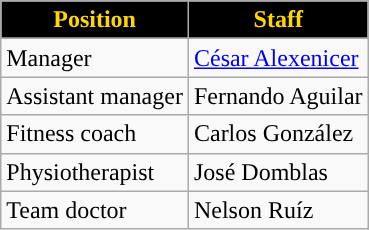<table class="wikitable">
<tr>
<th style=background-color:Black;color:gold>Position</th>
<th style=background-color:black;color:gold>Staff</th>
</tr>
<tr>
</tr>
<tr>
<td>Manager</td>
<td> <a href='#'>César Alexenicer</a></td>
</tr>
<tr>
<td>Assistant manager</td>
<td> Fernando Aguilar</td>
</tr>
<tr>
<td>Fitness coach</td>
<td> Carlos González</td>
</tr>
<tr>
<td>Physiotherapist</td>
<td> José Domblas</td>
</tr>
<tr>
<td>Team doctor</td>
<td> Nelson Ruíz</td>
</tr>
</table>
